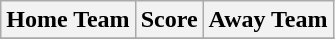<table class="wikitable" style="text-align: center">
<tr>
<th>Home Team</th>
<th>Score</th>
<th>Away Team</th>
</tr>
<tr>
</tr>
</table>
